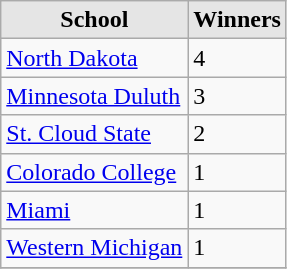<table class="wikitable">
<tr>
<th style="background:#e5e5e5;">School</th>
<th style="background:#e5e5e5;">Winners</th>
</tr>
<tr>
<td><a href='#'>North Dakota</a></td>
<td>4</td>
</tr>
<tr>
<td><a href='#'>Minnesota Duluth</a></td>
<td>3</td>
</tr>
<tr>
<td><a href='#'>St. Cloud State</a></td>
<td>2</td>
</tr>
<tr>
<td><a href='#'>Colorado College</a></td>
<td>1</td>
</tr>
<tr>
<td><a href='#'>Miami</a></td>
<td>1</td>
</tr>
<tr>
<td><a href='#'>Western Michigan</a></td>
<td>1</td>
</tr>
<tr>
</tr>
</table>
